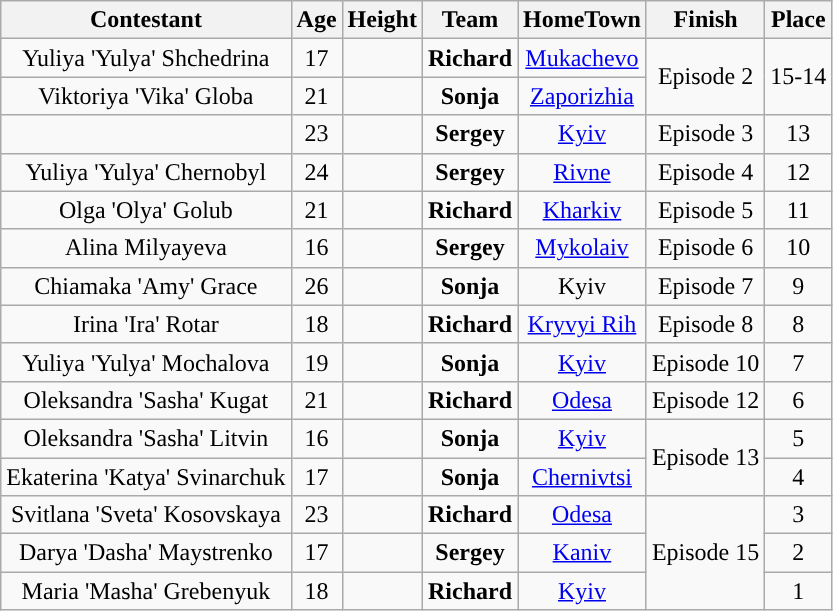<table class="wikitable sortable" style="text-align:center;">
<tr>
<th>Contestant</th>
<th>Age</th>
<th>Height</th>
<th>Team</th>
<th>HomeTown</th>
<th>Finish</th>
<th>Place</th>
</tr>
<tr>
<td>Yuliya 'Yulya' Shchedrina</td>
<td>17</td>
<td></td>
<td><strong><span>Richard</span></strong></td>
<td><a href='#'>Mukachevo</a></td>
<td rowspan="2">Episode 2</td>
<td rowspan="2">15-14</td>
</tr>
<tr>
<td>Viktoriya 'Vika' Globa</td>
<td>21</td>
<td></td>
<td><strong><span>Sonja</span></strong></td>
<td><a href='#'>Zaporizhia</a></td>
</tr>
<tr>
<td></td>
<td>23</td>
<td></td>
<td><strong><span>Sergey</span></strong></td>
<td><a href='#'>Kyiv</a></td>
<td>Episode 3</td>
<td>13</td>
</tr>
<tr>
<td>Yuliya 'Yulya' Chernobyl</td>
<td>24</td>
<td></td>
<td><strong><span>Sergey</span></strong></td>
<td><a href='#'>Rivne</a></td>
<td>Episode 4</td>
<td>12</td>
</tr>
<tr>
<td>Olga 'Olya' Golub</td>
<td>21</td>
<td></td>
<td><strong><span>Richard</span></strong></td>
<td><a href='#'>Kharkiv</a></td>
<td>Episode 5</td>
<td>11</td>
</tr>
<tr>
<td>Alina Milyayeva</td>
<td>16</td>
<td></td>
<td><strong><span>Sergey</span></strong></td>
<td><a href='#'>Mykolaiv</a></td>
<td>Episode 6</td>
<td>10</td>
</tr>
<tr>
<td>Chiamaka 'Amy' Grace</td>
<td>26</td>
<td></td>
<td><strong><span>Sonja</span></strong></td>
<td>Kyiv</td>
<td>Episode 7</td>
<td>9</td>
</tr>
<tr>
<td>Irina 'Ira' Rotar</td>
<td>18</td>
<td></td>
<td><strong><span>Richard</span></strong></td>
<td><a href='#'>Kryvyi Rih</a></td>
<td>Episode 8</td>
<td>8</td>
</tr>
<tr>
<td>Yuliya 'Yulya' Mochalova</td>
<td>19</td>
<td></td>
<td><strong><span>Sonja</span></strong></td>
<td><a href='#'>Kyiv</a></td>
<td>Episode 10</td>
<td>7</td>
</tr>
<tr>
<td>Oleksandra 'Sasha' Kugat</td>
<td>21</td>
<td></td>
<td><strong><span>Richard</span></strong></td>
<td><a href='#'>Odesa</a></td>
<td>Episode 12</td>
<td>6</td>
</tr>
<tr>
<td>Oleksandra 'Sasha' Litvin</td>
<td>16</td>
<td></td>
<td><strong><span>Sonja</span></strong></td>
<td><a href='#'>Kyiv</a></td>
<td rowspan="2">Episode 13</td>
<td>5</td>
</tr>
<tr>
<td>Ekaterina 'Katya' Svinarchuk</td>
<td>17</td>
<td></td>
<td><strong><span>Sonja</span></strong></td>
<td><a href='#'>Chernivtsi</a></td>
<td>4</td>
</tr>
<tr>
<td>Svitlana 'Sveta' Kosovskaya</td>
<td>23</td>
<td></td>
<td><strong><span>Richard</span></strong></td>
<td><a href='#'>Odesa</a></td>
<td rowspan="3">Episode 15</td>
<td>3</td>
</tr>
<tr>
<td>Darya 'Dasha' Maystrenko</td>
<td>17</td>
<td></td>
<td><strong><span>Sergey</span></strong></td>
<td><a href='#'>Kaniv</a></td>
<td>2</td>
</tr>
<tr>
<td>Maria 'Masha' Grebenyuk</td>
<td>18</td>
<td></td>
<td><strong><span>Richard</span></strong></td>
<td><a href='#'>Kyiv</a></td>
<td>1</td>
</tr>
</table>
